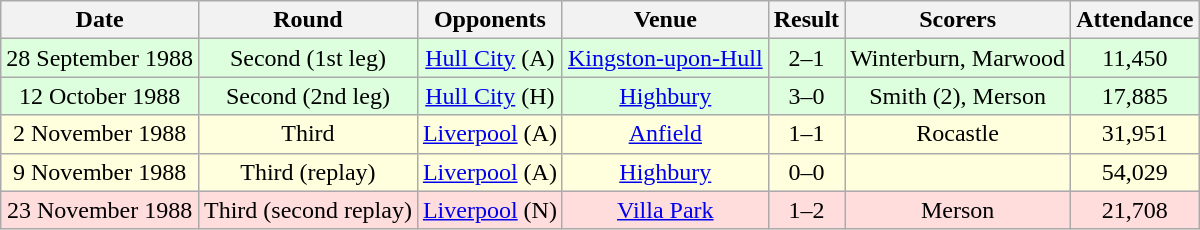<table class="wikitable" style="text-align:center">
<tr>
<th>Date</th>
<th>Round</th>
<th>Opponents</th>
<th>Venue</th>
<th>Result</th>
<th>Scorers</th>
<th>Attendance</th>
</tr>
<tr bgcolor="#ddffdd">
<td>28 September 1988</td>
<td>Second (1st leg)</td>
<td><a href='#'>Hull City</a> (A)</td>
<td><a href='#'>Kingston-upon-Hull</a></td>
<td>2–1</td>
<td>Winterburn, Marwood</td>
<td>11,450</td>
</tr>
<tr bgcolor="#ddffdd">
<td>12 October 1988</td>
<td>Second (2nd leg)</td>
<td><a href='#'>Hull City</a> (H)</td>
<td><a href='#'>Highbury</a></td>
<td>3–0</td>
<td>Smith (2), Merson</td>
<td>17,885</td>
</tr>
<tr bgcolor="#ffffdd">
<td>2 November 1988</td>
<td>Third</td>
<td><a href='#'>Liverpool</a> (A)</td>
<td><a href='#'>Anfield</a></td>
<td>1–1</td>
<td>Rocastle</td>
<td>31,951</td>
</tr>
<tr bgcolor="#ffffdd">
<td>9 November 1988</td>
<td>Third (replay)</td>
<td><a href='#'>Liverpool</a> (A)</td>
<td><a href='#'>Highbury</a></td>
<td>0–0</td>
<td></td>
<td>54,029</td>
</tr>
<tr bgcolor="#ffdddd">
<td>23 November 1988</td>
<td>Third (second replay)</td>
<td><a href='#'>Liverpool</a> (N)</td>
<td><a href='#'>Villa Park</a></td>
<td>1–2</td>
<td>Merson</td>
<td>21,708</td>
</tr>
</table>
